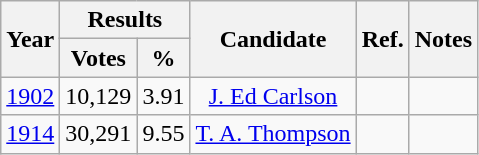<table class="wikitable" border="1" style="text-align:center">
<tr>
<th rowspan=2>Year</th>
<th colspan=2>Results</th>
<th rowspan=2>Candidate</th>
<th rowspan=2>Ref.</th>
<th rowspan=2>Notes</th>
</tr>
<tr>
<th>Votes</th>
<th>%</th>
</tr>
<tr>
<td><a href='#'>1902</a></td>
<td>10,129</td>
<td>3.91</td>
<td><a href='#'>J. Ed Carlson</a></td>
<td></td>
<td></td>
</tr>
<tr>
<td><a href='#'>1914</a></td>
<td>30,291</td>
<td>9.55</td>
<td><a href='#'>T. A. Thompson</a></td>
<td></td>
<td></td>
</tr>
</table>
